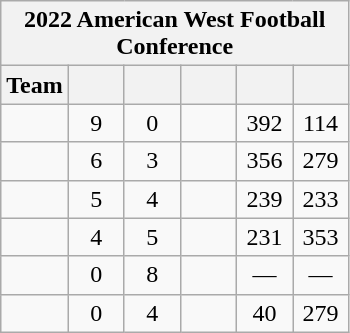<table class="wikitable" style="text-align:center">
<tr>
<th colspan="9" style="vertical-align:middle;">2022 American West Football Conference</th>
</tr>
<tr>
<th width="20">Team</th>
<th width="30"></th>
<th width="30"></th>
<th width="30"></th>
<th width="30"></th>
<th width="30"></th>
</tr>
<tr>
<td style="text-align:left;"></td>
<td>9</td>
<td>0</td>
<td></td>
<td>392</td>
<td>114</td>
</tr>
<tr>
<td style="text-align:left;"></td>
<td>6</td>
<td>3</td>
<td></td>
<td>356</td>
<td>279</td>
</tr>
<tr>
<td style="text-align:left;"></td>
<td>5</td>
<td>4</td>
<td></td>
<td>239</td>
<td>233</td>
</tr>
<tr>
<td style="text-align:left;"></td>
<td>4</td>
<td>5</td>
<td></td>
<td>231</td>
<td>353</td>
</tr>
<tr>
<td style="text-align:left;"></td>
<td>0</td>
<td>8</td>
<td></td>
<td>—</td>
<td>—</td>
</tr>
<tr>
<td style="text-align:left;"></td>
<td>0</td>
<td>4</td>
<td></td>
<td>40</td>
<td>279</td>
</tr>
</table>
